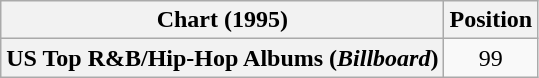<table class="wikitable sortable plainrowheaders" style="text-align:center;">
<tr>
<th scope="col">Chart (1995)</th>
<th scope="col">Position</th>
</tr>
<tr>
<th scope="row">US Top R&B/Hip-Hop Albums (<em>Billboard</em>)</th>
<td>99</td>
</tr>
</table>
